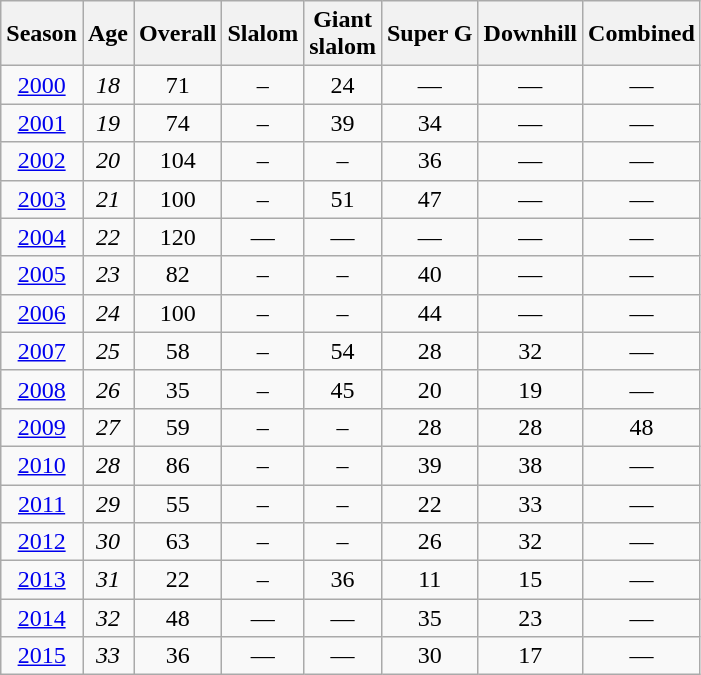<table class=wikitable style="text-align:center">
<tr>
<th>Season</th>
<th>Age</th>
<th>Overall</th>
<th>Slalom</th>
<th>Giant<br>slalom</th>
<th>Super G</th>
<th>Downhill</th>
<th>Combined</th>
</tr>
<tr>
<td><a href='#'>2000</a></td>
<td><em>18</em></td>
<td>71</td>
<td>–</td>
<td>24</td>
<td>—</td>
<td>—</td>
<td>—</td>
</tr>
<tr>
<td><a href='#'>2001</a></td>
<td><em>19</em></td>
<td>74</td>
<td>–</td>
<td>39</td>
<td>34</td>
<td>—</td>
<td>—</td>
</tr>
<tr>
<td><a href='#'>2002</a></td>
<td><em>20</em></td>
<td>104</td>
<td>–</td>
<td>–</td>
<td>36</td>
<td>—</td>
<td>—</td>
</tr>
<tr>
<td><a href='#'>2003</a></td>
<td><em>21</em></td>
<td>100</td>
<td>–</td>
<td>51</td>
<td>47</td>
<td>—</td>
<td>—</td>
</tr>
<tr>
<td><a href='#'>2004</a></td>
<td><em>22</em></td>
<td>120</td>
<td>—</td>
<td>—</td>
<td>—</td>
<td>—</td>
<td>—</td>
</tr>
<tr>
<td><a href='#'>2005</a></td>
<td><em>23</em></td>
<td>82</td>
<td>–</td>
<td>–</td>
<td>40</td>
<td>—</td>
<td>—</td>
</tr>
<tr>
<td><a href='#'>2006</a></td>
<td><em>24</em></td>
<td>100</td>
<td>–</td>
<td>–</td>
<td>44</td>
<td>—</td>
<td>—</td>
</tr>
<tr>
<td><a href='#'>2007</a></td>
<td><em>25</em></td>
<td>58</td>
<td>–</td>
<td>54</td>
<td>28</td>
<td>32</td>
<td>—</td>
</tr>
<tr>
<td><a href='#'>2008</a></td>
<td><em>26</em></td>
<td>35</td>
<td>–</td>
<td>45</td>
<td>20</td>
<td>19</td>
<td>—</td>
</tr>
<tr>
<td><a href='#'>2009</a></td>
<td><em>27</em></td>
<td>59</td>
<td>–</td>
<td>–</td>
<td>28</td>
<td>28</td>
<td>48</td>
</tr>
<tr>
<td><a href='#'>2010</a></td>
<td><em>28</em></td>
<td>86</td>
<td>–</td>
<td>–</td>
<td>39</td>
<td>38</td>
<td>—</td>
</tr>
<tr>
<td><a href='#'>2011</a></td>
<td><em>29</em></td>
<td>55</td>
<td>–</td>
<td>–</td>
<td>22</td>
<td>33</td>
<td>—</td>
</tr>
<tr>
<td><a href='#'>2012</a></td>
<td><em>30</em></td>
<td>63</td>
<td>–</td>
<td>–</td>
<td>26</td>
<td>32</td>
<td>—</td>
</tr>
<tr>
<td><a href='#'>2013</a></td>
<td><em>31</em></td>
<td>22</td>
<td>–</td>
<td>36</td>
<td>11</td>
<td>15</td>
<td>—</td>
</tr>
<tr>
<td><a href='#'>2014</a></td>
<td><em>32</em></td>
<td>48</td>
<td>—</td>
<td>—</td>
<td>35</td>
<td>23</td>
<td>—</td>
</tr>
<tr>
<td><a href='#'>2015</a></td>
<td><em>33</em></td>
<td>36</td>
<td>—</td>
<td>—</td>
<td>30</td>
<td>17</td>
<td>—</td>
</tr>
</table>
